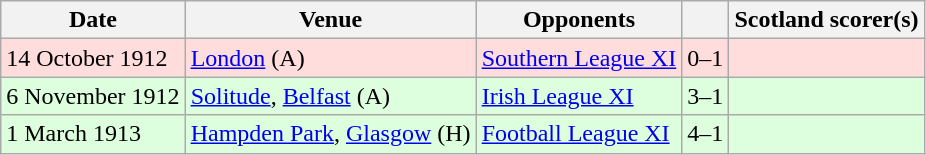<table class="wikitable">
<tr>
<th>Date</th>
<th>Venue</th>
<th>Opponents</th>
<th></th>
<th>Scotland scorer(s)</th>
</tr>
<tr bgcolor=#ffdddd>
<td>14 October 1912</td>
<td><a href='#'>London</a> (A)</td>
<td> <a href='#'>Southern League XI</a></td>
<td align=center>0–1</td>
<td></td>
</tr>
<tr bgcolor=#ddffdd>
<td>6 November 1912</td>
<td><a href='#'>Solitude</a>, <a href='#'>Belfast</a> (A)</td>
<td> <a href='#'>Irish League XI</a></td>
<td align=center>3–1</td>
<td></td>
</tr>
<tr bgcolor=#ddffdd>
<td>1 March 1913</td>
<td><a href='#'>Hampden Park</a>, <a href='#'>Glasgow</a> (H)</td>
<td> <a href='#'>Football League XI</a></td>
<td align=center>4–1</td>
<td></td>
</tr>
</table>
